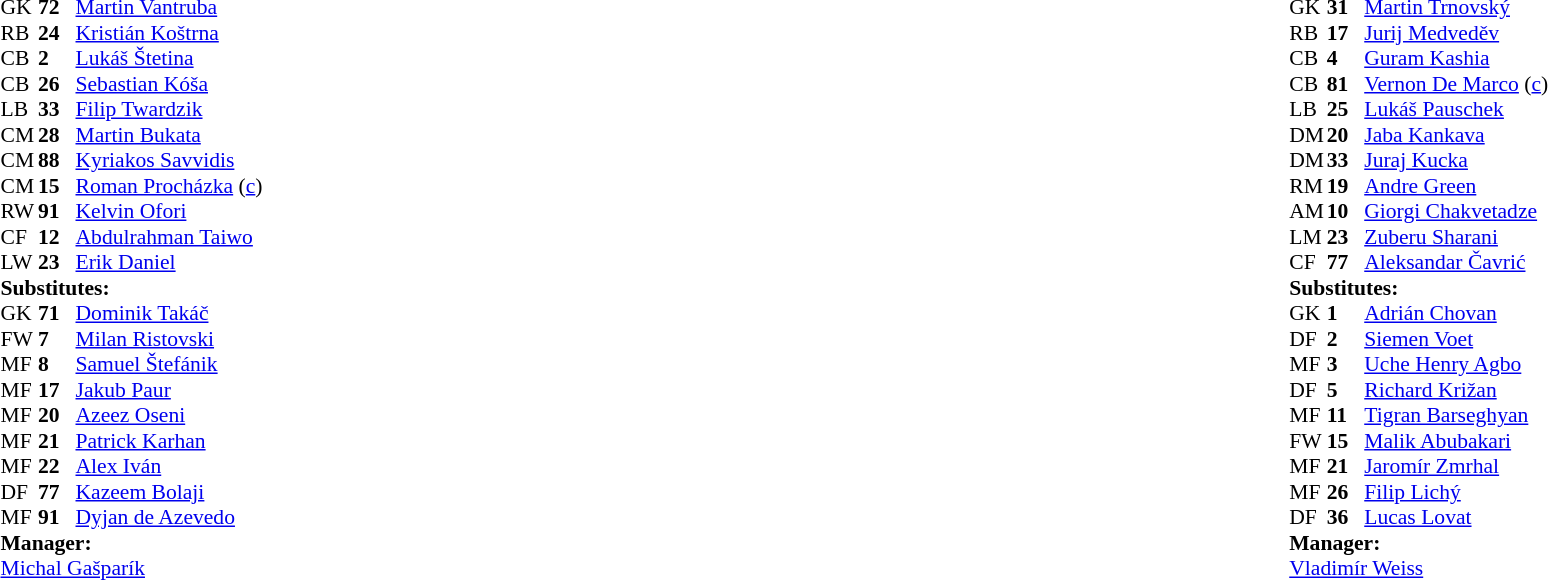<table width="100%">
<tr>
<td valign="top" width="50%"><br><table style="font-size: 90%" cellspacing="0" cellpadding="0">
<tr>
<td colspan=4></td>
</tr>
<tr>
<th width="25"></th>
<th width="25"></th>
</tr>
<tr>
<td>GK</td>
<td><strong>72</strong></td>
<td> <a href='#'>Martin Vantruba</a></td>
</tr>
<tr>
<td>RB</td>
<td><strong>24</strong></td>
<td> <a href='#'>Kristián Koštrna</a></td>
</tr>
<tr>
<td>CB</td>
<td><strong>2</strong></td>
<td> <a href='#'>Lukáš Štetina</a></td>
</tr>
<tr>
<td>CB</td>
<td><strong>26</strong></td>
<td> <a href='#'>Sebastian Kóša</a></td>
<td></td>
<td></td>
</tr>
<tr>
<td>LB</td>
<td><strong>33</strong></td>
<td> <a href='#'>Filip Twardzik</a></td>
</tr>
<tr>
<td>CM</td>
<td><strong>28</strong></td>
<td> <a href='#'>Martin Bukata</a></td>
<td></td>
<td></td>
</tr>
<tr>
<td>CM</td>
<td><strong>88</strong></td>
<td> <a href='#'>Kyriakos Savvidis</a></td>
</tr>
<tr>
<td>CM</td>
<td><strong>15</strong></td>
<td> <a href='#'>Roman Procházka</a> (<a href='#'>c</a>)</td>
<td></td>
<td></td>
</tr>
<tr>
<td>RW</td>
<td><strong>91</strong></td>
<td> <a href='#'>Kelvin Ofori</a></td>
<td></td>
<td></td>
</tr>
<tr>
<td>CF</td>
<td><strong>12</strong></td>
<td> <a href='#'>Abdulrahman Taiwo</a></td>
<td></td>
<td></td>
</tr>
<tr>
<td>LW</td>
<td><strong>23</strong></td>
<td> <a href='#'>Erik Daniel</a></td>
<td></td>
<td></td>
</tr>
<tr>
<td colspan=3><strong>Substitutes:</strong></td>
</tr>
<tr>
<td>GK</td>
<td><strong>71</strong></td>
<td> <a href='#'>Dominik Takáč</a></td>
</tr>
<tr>
<td>FW</td>
<td><strong>7</strong></td>
<td> <a href='#'>Milan Ristovski</a></td>
<td></td>
<td></td>
</tr>
<tr>
<td>MF</td>
<td><strong>8</strong></td>
<td> <a href='#'>Samuel Štefánik</a></td>
<td></td>
<td></td>
</tr>
<tr>
<td>MF</td>
<td><strong>17</strong></td>
<td> <a href='#'>Jakub Paur</a></td>
<td></td>
<td></td>
</tr>
<tr>
<td>MF</td>
<td><strong>20</strong></td>
<td> <a href='#'>Azeez Oseni</a></td>
</tr>
<tr>
<td>MF</td>
<td><strong>21</strong></td>
<td> <a href='#'>Patrick Karhan</a></td>
</tr>
<tr>
<td>MF</td>
<td><strong>22</strong></td>
<td> <a href='#'>Alex Iván</a></td>
<td></td>
<td></td>
</tr>
<tr>
<td>DF</td>
<td><strong>77</strong></td>
<td> <a href='#'>Kazeem Bolaji</a></td>
<td></td>
<td></td>
</tr>
<tr>
<td>MF</td>
<td><strong>91</strong></td>
<td> <a href='#'>Dyjan de Azevedo</a></td>
<td></td>
<td></td>
</tr>
<tr>
<td colspan=3><strong>Manager:</strong></td>
</tr>
<tr>
<td colspan=3> <a href='#'>Michal Gašparík</a></td>
</tr>
</table>
</td>
<td valign="top"></td>
<td valign="top" width="50%"><br><table style="font-size: 90%" cellspacing="0" cellpadding="0" align="center">
<tr>
<td colspan=4></td>
</tr>
<tr>
<th width=25></th>
<th width=25></th>
</tr>
<tr>
<td>GK</td>
<td><strong>31</strong></td>
<td> <a href='#'>Martin Trnovský</a></td>
</tr>
<tr>
<td>RB</td>
<td><strong>17</strong></td>
<td> <a href='#'>Jurij Medveděv</a></td>
<td></td>
<td></td>
</tr>
<tr>
<td>CB</td>
<td><strong>4</strong></td>
<td> <a href='#'>Guram Kashia</a></td>
</tr>
<tr>
<td>CB</td>
<td><strong>81</strong></td>
<td> <a href='#'>Vernon De Marco</a> (<a href='#'>c</a>)</td>
</tr>
<tr>
<td>LB</td>
<td><strong>25</strong></td>
<td> <a href='#'>Lukáš Pauschek</a></td>
<td></td>
<td></td>
</tr>
<tr>
<td>DM</td>
<td><strong>20</strong></td>
<td> <a href='#'>Jaba Kankava</a></td>
</tr>
<tr>
<td>DM</td>
<td><strong>33</strong></td>
<td> <a href='#'>Juraj Kucka</a></td>
</tr>
<tr>
<td>RM</td>
<td><strong>19</strong></td>
<td> <a href='#'>Andre Green</a></td>
<td></td>
<td></td>
</tr>
<tr>
<td>AM</td>
<td><strong>10</strong></td>
<td> <a href='#'>Giorgi Chakvetadze</a></td>
<td></td>
<td></td>
</tr>
<tr>
<td>LM</td>
<td><strong>23</strong></td>
<td> <a href='#'>Zuberu Sharani</a></td>
<td></td>
<td></td>
</tr>
<tr>
<td>CF</td>
<td><strong>77</strong></td>
<td> <a href='#'>Aleksandar Čavrić</a></td>
<td></td>
<td></td>
</tr>
<tr>
<td colspan=3><strong>Substitutes:</strong></td>
</tr>
<tr>
<td>GK</td>
<td><strong>1</strong></td>
<td> <a href='#'>Adrián Chovan</a></td>
</tr>
<tr>
<td>DF</td>
<td><strong>2 </strong></td>
<td> <a href='#'>Siemen Voet</a></td>
</tr>
<tr>
<td>MF</td>
<td><strong>3 </strong></td>
<td> <a href='#'>Uche Henry Agbo</a></td>
<td></td>
<td></td>
</tr>
<tr>
<td>DF</td>
<td><strong>5 </strong></td>
<td> <a href='#'>Richard Križan</a></td>
</tr>
<tr>
<td>MF</td>
<td><strong>11</strong></td>
<td> <a href='#'>Tigran Barseghyan</a></td>
<td></td>
<td></td>
</tr>
<tr>
<td>FW</td>
<td><strong>15</strong></td>
<td> <a href='#'>Malik Abubakari</a></td>
<td></td>
<td></td>
</tr>
<tr>
<td>MF</td>
<td><strong>21</strong></td>
<td> <a href='#'>Jaromír Zmrhal</a></td>
<td></td>
<td></td>
</tr>
<tr>
<td>MF</td>
<td><strong>26</strong></td>
<td> <a href='#'>Filip Lichý</a></td>
<td></td>
<td></td>
</tr>
<tr>
<td>DF</td>
<td><strong>36</strong></td>
<td> <a href='#'>Lucas Lovat</a></td>
<td></td>
<td></td>
</tr>
<tr>
<td colspan=3><strong>Manager:</strong></td>
</tr>
<tr>
<td colspan=3> <a href='#'>Vladimír Weiss</a></td>
</tr>
</table>
</td>
</tr>
</table>
